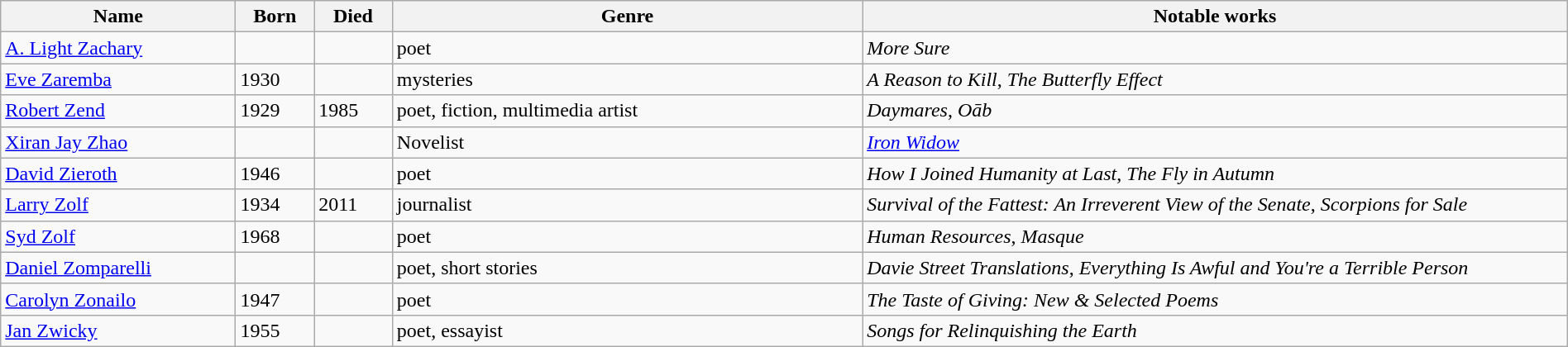<table class="wikitable sortable" style="text-align:left; line-height:18px; width:100%;">
<tr>
<th scope="col" style="width:15%;">Name</th>
<th scope="col" style="width:5%;">Born</th>
<th scope="col" style="width:5%;">Died</th>
<th scope="col" style="width:30%;">Genre</th>
<th scope="col" style="width:45%;">Notable works</th>
</tr>
<tr>
<td><a href='#'>A. Light Zachary</a></td>
<td></td>
<td></td>
<td>poet</td>
<td><em>More Sure</em></td>
</tr>
<tr>
<td><a href='#'>Eve Zaremba</a></td>
<td>1930</td>
<td></td>
<td>mysteries</td>
<td><em>A Reason to Kill</em>, <em>The Butterfly Effect</em></td>
</tr>
<tr>
<td><a href='#'>Robert Zend</a></td>
<td>1929</td>
<td>1985</td>
<td>poet, fiction, multimedia artist</td>
<td><em>Daymares</em>, <em>Oāb</em></td>
</tr>
<tr>
<td><a href='#'>Xiran Jay Zhao</a></td>
<td></td>
<td></td>
<td>Novelist</td>
<td><em><a href='#'>Iron Widow</a></em></td>
</tr>
<tr>
<td scope="row"><a href='#'>David Zieroth</a></td>
<td>1946</td>
<td></td>
<td>poet</td>
<td><em>How I Joined Humanity at Last</em>, <em>The Fly in Autumn</em></td>
</tr>
<tr>
<td scope="row"><a href='#'>Larry Zolf</a></td>
<td>1934</td>
<td>2011</td>
<td>journalist</td>
<td><em>Survival of the Fattest: An Irreverent View of the Senate</em>, <em>Scorpions for Sale</em></td>
</tr>
<tr>
<td scope="row"><a href='#'>Syd Zolf</a></td>
<td>1968</td>
<td></td>
<td>poet</td>
<td><em>Human Resources</em>, <em>Masque</em></td>
</tr>
<tr>
<td scope="row"><a href='#'>Daniel Zomparelli</a></td>
<td></td>
<td></td>
<td>poet, short stories</td>
<td><em>Davie Street Translations</em>, <em>Everything Is Awful and You're a Terrible Person</em></td>
</tr>
<tr>
<td scope="row"><a href='#'>Carolyn Zonailo</a></td>
<td>1947</td>
<td></td>
<td>poet</td>
<td><em>The Taste of Giving: New & Selected Poems</em></td>
</tr>
<tr>
<td scope="row"><a href='#'>Jan Zwicky</a></td>
<td>1955</td>
<td></td>
<td>poet, essayist</td>
<td><em>Songs for Relinquishing the Earth</em></td>
</tr>
</table>
